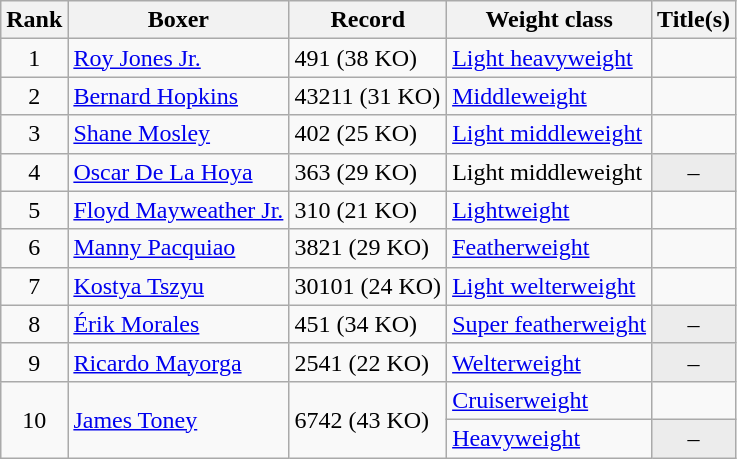<table class="wikitable">
<tr>
<th>Rank</th>
<th>Boxer</th>
<th>Record</th>
<th>Weight class</th>
<th>Title(s)</th>
</tr>
<tr>
<td align=center>1</td>
<td><a href='#'>Roy Jones Jr.</a></td>
<td>491 (38 KO)</td>
<td><a href='#'>Light heavyweight</a></td>
<td></td>
</tr>
<tr>
<td align=center>2</td>
<td><a href='#'>Bernard Hopkins</a></td>
<td>43211 (31 KO)</td>
<td><a href='#'>Middleweight</a></td>
<td></td>
</tr>
<tr>
<td align=center>3</td>
<td><a href='#'>Shane Mosley</a></td>
<td>402 (25 KO)</td>
<td><a href='#'>Light middleweight</a></td>
<td></td>
</tr>
<tr>
<td align=center>4</td>
<td><a href='#'>Oscar De La Hoya</a></td>
<td>363 (29 KO)</td>
<td>Light middleweight</td>
<td align=center bgcolor=#ECECEC data-sort-value="Z">–</td>
</tr>
<tr>
<td align=center>5</td>
<td><a href='#'>Floyd Mayweather Jr.</a></td>
<td>310 (21 KO)</td>
<td><a href='#'>Lightweight</a></td>
<td></td>
</tr>
<tr>
<td align=center>6</td>
<td><a href='#'>Manny Pacquiao</a></td>
<td>3821 (29 KO)</td>
<td><a href='#'>Featherweight</a></td>
<td></td>
</tr>
<tr>
<td align=center>7</td>
<td><a href='#'>Kostya Tszyu</a></td>
<td>30101 (24 KO)</td>
<td><a href='#'>Light welterweight</a></td>
<td></td>
</tr>
<tr>
<td align=center>8</td>
<td><a href='#'>Érik Morales</a></td>
<td>451 (34 KO)</td>
<td><a href='#'>Super featherweight</a></td>
<td align=center bgcolor=#ECECEC data-sort-value="Z">–</td>
</tr>
<tr>
<td align=center>9</td>
<td><a href='#'>Ricardo Mayorga</a></td>
<td>2541 (22 KO)</td>
<td><a href='#'>Welterweight</a></td>
<td align=center bgcolor=#ECECEC data-sort-value="Z">–</td>
</tr>
<tr>
<td rowspan=2 align=center>10</td>
<td rowspan=2><a href='#'>James Toney</a></td>
<td rowspan=2>6742 (43 KO)</td>
<td><a href='#'>Cruiserweight</a></td>
<td></td>
</tr>
<tr>
<td><a href='#'>Heavyweight</a></td>
<td align=center bgcolor=#ECECEC data-sort-value="Z">–</td>
</tr>
</table>
